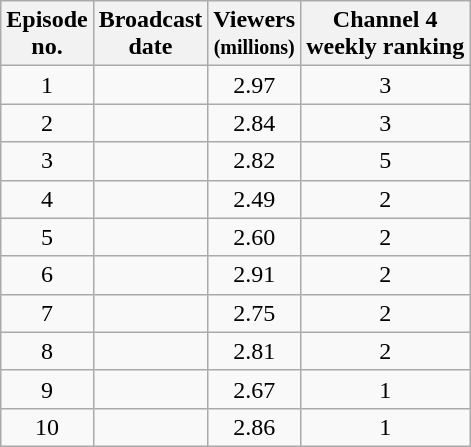<table class="wikitable" style="text-align:center;">
<tr>
<th>Episode<br>no.</th>
<th>Broadcast<br>date</th>
<th>Viewers<br><small>(millions)</small></th>
<th>Channel 4<br>weekly ranking</th>
</tr>
<tr>
<td>1</td>
<td></td>
<td>2.97</td>
<td>3</td>
</tr>
<tr>
<td>2</td>
<td></td>
<td>2.84</td>
<td>3</td>
</tr>
<tr>
<td>3</td>
<td></td>
<td>2.82</td>
<td>5</td>
</tr>
<tr>
<td>4</td>
<td></td>
<td>2.49</td>
<td>2</td>
</tr>
<tr>
<td>5</td>
<td></td>
<td>2.60</td>
<td>2</td>
</tr>
<tr>
<td>6</td>
<td></td>
<td>2.91</td>
<td>2</td>
</tr>
<tr>
<td>7</td>
<td></td>
<td>2.75</td>
<td>2</td>
</tr>
<tr>
<td>8</td>
<td></td>
<td>2.81</td>
<td>2</td>
</tr>
<tr>
<td>9</td>
<td></td>
<td>2.67</td>
<td>1</td>
</tr>
<tr>
<td>10</td>
<td></td>
<td>2.86</td>
<td>1</td>
</tr>
</table>
